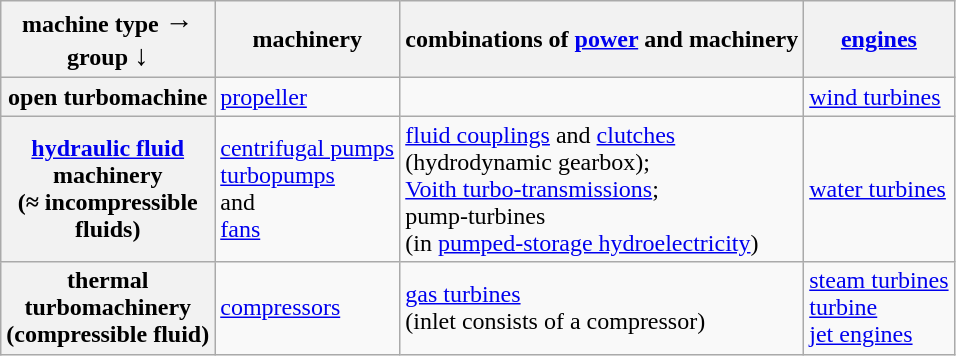<table class="wikitable">
<tr>
<th>machine type <big>→</big> <br>group <big>↓</big></th>
<th>machinery</th>
<th>combinations of <a href='#'>power</a> and machinery</th>
<th><a href='#'>engines</a></th>
</tr>
<tr>
<th>open turbomachine</th>
<td><a href='#'>propeller</a></td>
<td></td>
<td><a href='#'>wind turbines</a></td>
</tr>
<tr>
<th><a href='#'>hydraulic fluid</a><br>machinery<br>(≈ incompressible<br>fluids)</th>
<td><a href='#'>centrifugal pumps</a><br><a href='#'>turbopumps</a><br>and<br><a href='#'>fans</a></td>
<td><a href='#'>fluid couplings</a> and <a href='#'>clutches</a><br>(hydrodynamic gearbox);<br><a href='#'>Voith turbo-transmissions</a>;<br>pump-turbines<br>(in <a href='#'>pumped-storage hydroelectricity</a>)</td>
<td><a href='#'>water turbines</a></td>
</tr>
<tr>
<th>thermal<br>turbomachinery<br>(compressible fluid)</th>
<td><a href='#'>compressors</a></td>
<td><a href='#'>gas turbines</a><br>(inlet consists of a compressor)</td>
<td><a href='#'>steam turbines</a><br><a href='#'>turbine</a><br><a href='#'>jet engines</a></td>
</tr>
</table>
